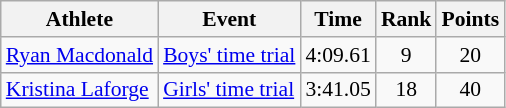<table class="wikitable" border="1" style="font-size:90%">
<tr>
<th>Athlete</th>
<th>Event</th>
<th>Time</th>
<th>Rank</th>
<th>Points</th>
</tr>
<tr>
<td><a href='#'>Ryan Macdonald</a></td>
<td><a href='#'>Boys' time trial</a></td>
<td align=center>4:09.61</td>
<td align=center>9</td>
<td align=center>20</td>
</tr>
<tr>
<td><a href='#'>Kristina Laforge</a></td>
<td><a href='#'>Girls' time trial</a></td>
<td align=center>3:41.05</td>
<td align=center>18</td>
<td align=center>40</td>
</tr>
</table>
